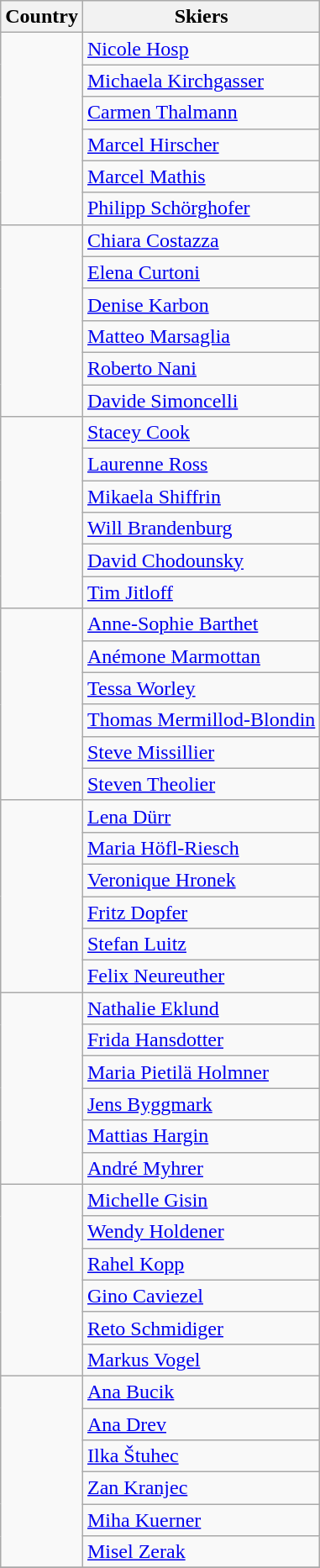<table class="wikitable">
<tr>
<th>Country</th>
<th>Skiers</th>
</tr>
<tr>
<td rowspan=6></td>
<td><a href='#'>Nicole Hosp</a></td>
</tr>
<tr>
<td><a href='#'>Michaela Kirchgasser</a></td>
</tr>
<tr>
<td><a href='#'>Carmen Thalmann</a></td>
</tr>
<tr>
<td><a href='#'>Marcel Hirscher</a></td>
</tr>
<tr>
<td><a href='#'>Marcel Mathis</a></td>
</tr>
<tr>
<td><a href='#'>Philipp Schörghofer</a></td>
</tr>
<tr>
<td rowspan=6></td>
<td><a href='#'>Chiara Costazza</a></td>
</tr>
<tr>
<td><a href='#'>Elena Curtoni</a></td>
</tr>
<tr>
<td><a href='#'>Denise Karbon</a></td>
</tr>
<tr>
<td><a href='#'>Matteo Marsaglia</a></td>
</tr>
<tr>
<td><a href='#'>Roberto Nani</a></td>
</tr>
<tr>
<td><a href='#'>Davide Simoncelli</a></td>
</tr>
<tr>
<td rowspan=6></td>
<td><a href='#'>Stacey Cook</a></td>
</tr>
<tr>
<td><a href='#'>Laurenne Ross</a></td>
</tr>
<tr>
<td><a href='#'>Mikaela Shiffrin</a></td>
</tr>
<tr>
<td><a href='#'>Will Brandenburg</a></td>
</tr>
<tr>
<td><a href='#'>David Chodounsky</a></td>
</tr>
<tr>
<td><a href='#'>Tim Jitloff</a></td>
</tr>
<tr>
<td rowspan=6></td>
<td><a href='#'>Anne-Sophie Barthet</a></td>
</tr>
<tr>
<td><a href='#'>Anémone Marmottan</a></td>
</tr>
<tr>
<td><a href='#'>Tessa Worley</a></td>
</tr>
<tr>
<td><a href='#'>Thomas Mermillod-Blondin</a></td>
</tr>
<tr>
<td><a href='#'>Steve Missillier</a></td>
</tr>
<tr>
<td><a href='#'>Steven Theolier</a></td>
</tr>
<tr>
<td rowspan=6></td>
<td><a href='#'>Lena Dürr</a></td>
</tr>
<tr>
<td><a href='#'>Maria Höfl-Riesch</a></td>
</tr>
<tr>
<td><a href='#'>Veronique Hronek</a></td>
</tr>
<tr>
<td><a href='#'>Fritz Dopfer</a></td>
</tr>
<tr>
<td><a href='#'>Stefan Luitz</a></td>
</tr>
<tr>
<td><a href='#'>Felix Neureuther</a></td>
</tr>
<tr>
<td rowspan=6></td>
<td><a href='#'>Nathalie Eklund</a></td>
</tr>
<tr>
<td><a href='#'>Frida Hansdotter</a></td>
</tr>
<tr>
<td><a href='#'>Maria Pietilä Holmner</a></td>
</tr>
<tr>
<td><a href='#'>Jens Byggmark</a></td>
</tr>
<tr>
<td><a href='#'>Mattias Hargin</a></td>
</tr>
<tr>
<td><a href='#'>André Myhrer</a></td>
</tr>
<tr>
<td rowspan=6></td>
<td><a href='#'>Michelle Gisin</a></td>
</tr>
<tr>
<td><a href='#'>Wendy Holdener</a></td>
</tr>
<tr>
<td><a href='#'>Rahel Kopp</a></td>
</tr>
<tr>
<td><a href='#'>Gino Caviezel</a></td>
</tr>
<tr>
<td><a href='#'>Reto Schmidiger</a></td>
</tr>
<tr>
<td><a href='#'>Markus Vogel</a></td>
</tr>
<tr>
<td rowspan=6></td>
<td><a href='#'>Ana Bucik</a></td>
</tr>
<tr>
<td><a href='#'>Ana Drev</a></td>
</tr>
<tr>
<td><a href='#'>Ilka Štuhec</a></td>
</tr>
<tr>
<td><a href='#'>Zan Kranjec</a></td>
</tr>
<tr>
<td><a href='#'>Miha Kuerner</a></td>
</tr>
<tr>
<td><a href='#'>Misel Zerak</a></td>
</tr>
<tr>
</tr>
</table>
